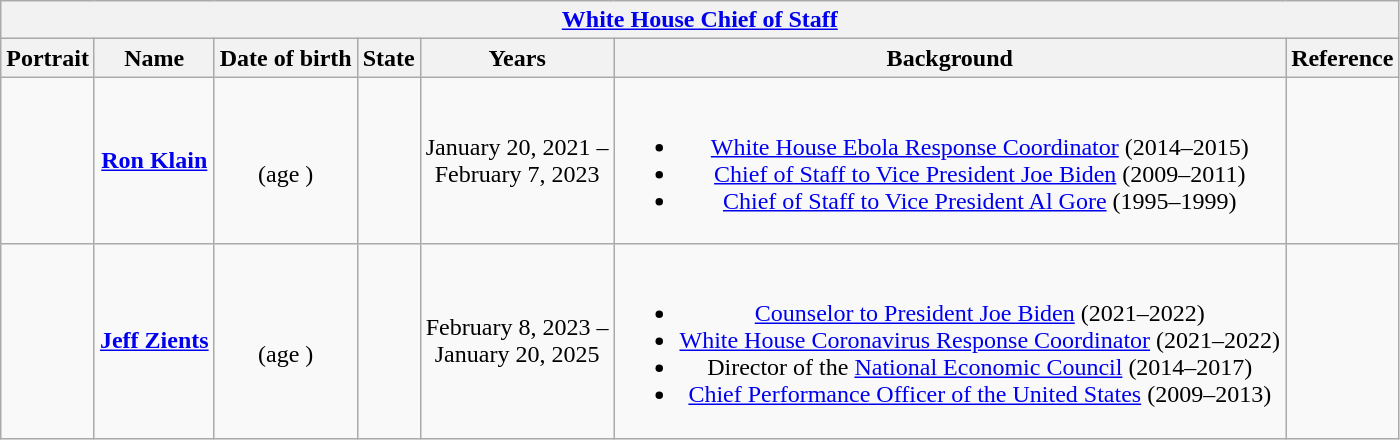<table class="wikitable collapsible" style="text-align:center;">
<tr>
<th colspan="7"><a href='#'>White House Chief of Staff</a></th>
</tr>
<tr>
<th>Portrait</th>
<th>Name</th>
<th>Date of birth</th>
<th>State</th>
<th>Years</th>
<th>Background</th>
<th>Reference</th>
</tr>
<tr>
<td></td>
<td><strong><a href='#'>Ron Klain</a></strong></td>
<td><br>(age )</td>
<td></td>
<td nowrap>January 20, 2021 –<br>February 7, 2023</td>
<td><br><ul><li><a href='#'>White House Ebola Response Coordinator</a> (2014–2015)</li><li><a href='#'>Chief of Staff to Vice President Joe Biden</a> (2009–2011)</li><li><a href='#'>Chief of Staff to Vice President Al Gore</a> (1995–1999)</li></ul></td>
<td></td>
</tr>
<tr>
<td></td>
<td><strong><a href='#'>Jeff Zients</a></strong></td>
<td><br>(age )</td>
<td></td>
<td nowrap>February 8, 2023 –<br>January 20, 2025</td>
<td><br><ul><li><a href='#'>Counselor to President Joe Biden</a> (2021–2022)</li><li><a href='#'>White House Coronavirus Response Coordinator</a> (2021–2022)</li><li>Director of the <a href='#'>National Economic Council</a> (2014–2017)</li><li><a href='#'>Chief Performance Officer of the United States</a> (2009–2013)</li></ul></td>
</tr>
</table>
